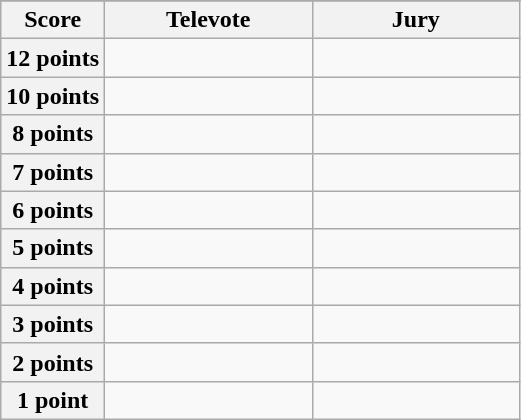<table class="wikitable">
<tr>
</tr>
<tr>
<th scope="col" width="20%">Score</th>
<th scope="col" width="40%">Televote</th>
<th scope="col" width="40%">Jury</th>
</tr>
<tr>
<th scope="row">12 points</th>
<td></td>
<td></td>
</tr>
<tr>
<th scope="row">10 points</th>
<td></td>
<td></td>
</tr>
<tr>
<th scope="row">8 points</th>
<td></td>
<td></td>
</tr>
<tr>
<th scope="row">7 points</th>
<td></td>
<td></td>
</tr>
<tr>
<th scope="row">6 points</th>
<td></td>
<td></td>
</tr>
<tr>
<th scope="row">5 points</th>
<td></td>
<td></td>
</tr>
<tr>
<th scope="row">4 points</th>
<td></td>
<td></td>
</tr>
<tr>
<th scope="row">3 points</th>
<td></td>
<td></td>
</tr>
<tr>
<th scope="row">2 points</th>
<td></td>
<td></td>
</tr>
<tr>
<th scope="row">1 point</th>
<td></td>
<td></td>
</tr>
</table>
